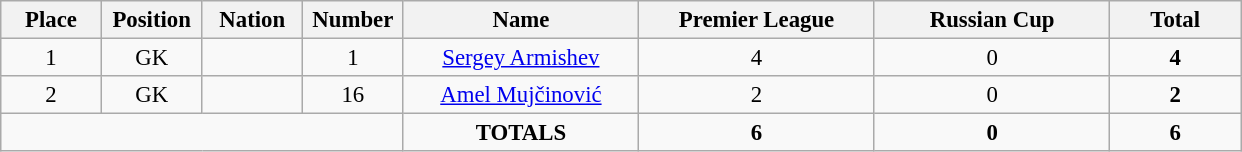<table class="wikitable" style="font-size: 95%; text-align: center;">
<tr>
<th width=60>Place</th>
<th width=60>Position</th>
<th width=60>Nation</th>
<th width=60>Number</th>
<th width=150>Name</th>
<th width=150>Premier League</th>
<th width=150>Russian Cup</th>
<th width=80>Total</th>
</tr>
<tr>
<td>1</td>
<td>GK</td>
<td></td>
<td>1</td>
<td><a href='#'>Sergey Armishev</a></td>
<td>4</td>
<td>0</td>
<td><strong>4</strong></td>
</tr>
<tr>
<td>2</td>
<td>GK</td>
<td></td>
<td>16</td>
<td><a href='#'>Amel Mujčinović</a></td>
<td>2</td>
<td>0</td>
<td><strong>2</strong></td>
</tr>
<tr>
<td colspan="4"></td>
<td><strong>TOTALS</strong></td>
<td><strong>6</strong></td>
<td><strong>0</strong></td>
<td><strong>6</strong></td>
</tr>
</table>
